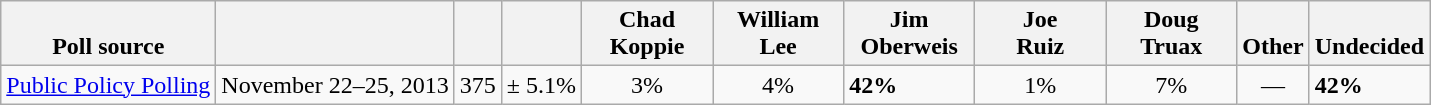<table class="wikitable">
<tr valign= bottom>
<th>Poll source</th>
<th></th>
<th></th>
<th></th>
<th style="width:80px;">Chad<br>Koppie</th>
<th style="width:80px;">William<br>Lee</th>
<th style="width:80px;">Jim<br>Oberweis</th>
<th style="width:80px;">Joe<br>Ruiz</th>
<th style="width:80px;">Doug<br>Truax</th>
<th>Other</th>
<th>Undecided</th>
</tr>
<tr>
<td><a href='#'>Public Policy Polling</a></td>
<td align=center>November 22–25, 2013</td>
<td align=center>375</td>
<td align=center>± 5.1%</td>
<td align=center>3%</td>
<td align=center>4%</td>
<td><strong>42%</strong></td>
<td align=center>1%</td>
<td align=center>7%</td>
<td align=center>—</td>
<td><strong>42%</strong></td>
</tr>
</table>
